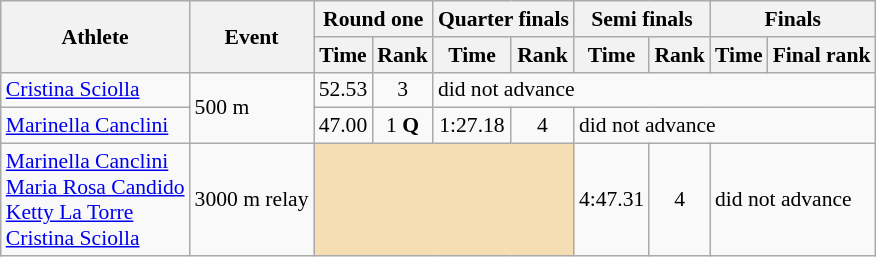<table class="wikitable" style="font-size:90%">
<tr>
<th rowspan="2">Athlete</th>
<th rowspan="2">Event</th>
<th colspan="2">Round one</th>
<th colspan="2">Quarter finals</th>
<th colspan="2">Semi finals</th>
<th colspan="2">Finals</th>
</tr>
<tr>
<th>Time</th>
<th>Rank</th>
<th>Time</th>
<th>Rank</th>
<th>Time</th>
<th>Rank</th>
<th>Time</th>
<th>Final rank</th>
</tr>
<tr>
<td><a href='#'>Cristina Sciolla</a></td>
<td rowspan="2">500 m</td>
<td align="center">52.53</td>
<td align="center">3</td>
<td colspan="6">did not advance</td>
</tr>
<tr>
<td><a href='#'>Marinella Canclini</a></td>
<td align="center">47.00</td>
<td align="center">1 <strong>Q</strong></td>
<td align="center">1:27.18</td>
<td align="center">4</td>
<td colspan="4">did not advance</td>
</tr>
<tr>
<td><a href='#'>Marinella Canclini</a><br><a href='#'>Maria Rosa Candido</a><br><a href='#'>Ketty La Torre</a><br><a href='#'>Cristina Sciolla</a></td>
<td>3000 m relay</td>
<td colspan=4 bgcolor=wheat></td>
<td align=center>4:47.31</td>
<td align=center>4</td>
<td colspan="2">did not advance</td>
</tr>
</table>
